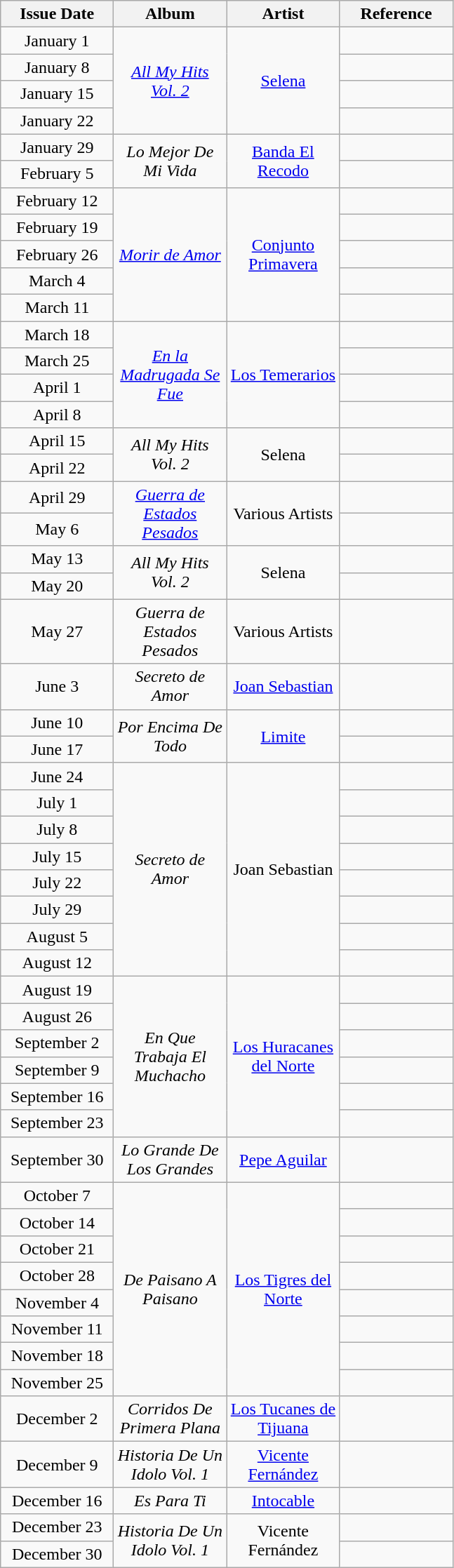<table class="wikitable" style="text-align: center">
<tr>
<th width="100"><strong>Issue Date</strong></th>
<th width="100"><strong>Album</strong></th>
<th width="100"><strong>Artist</strong></th>
<th width="100" class="unsortable"><strong>Reference</strong></th>
</tr>
<tr>
<td>January 1</td>
<td rowspan="4"><em><a href='#'>All My Hits Vol. 2</a></em></td>
<td rowspan="4"><a href='#'>Selena</a></td>
<td></td>
</tr>
<tr>
<td>January 8</td>
<td></td>
</tr>
<tr>
<td>January 15</td>
<td></td>
</tr>
<tr>
<td>January 22</td>
<td></td>
</tr>
<tr>
<td>January 29</td>
<td rowspan="2"><em>Lo Mejor De Mi Vida</em></td>
<td rowspan="2"><a href='#'>Banda El Recodo</a></td>
<td></td>
</tr>
<tr>
<td>February 5</td>
<td></td>
</tr>
<tr>
<td>February 12</td>
<td rowspan="5"><em><a href='#'>Morir de Amor</a></em></td>
<td rowspan="5"><a href='#'>Conjunto Primavera</a></td>
<td></td>
</tr>
<tr>
<td>February 19</td>
<td></td>
</tr>
<tr>
<td>February 26</td>
<td></td>
</tr>
<tr>
<td>March 4</td>
<td></td>
</tr>
<tr>
<td>March 11</td>
<td></td>
</tr>
<tr>
<td>March 18</td>
<td rowspan="4"><em><a href='#'>En la Madrugada Se Fue</a></em></td>
<td rowspan="4"><a href='#'>Los Temerarios</a></td>
<td></td>
</tr>
<tr>
<td>March 25</td>
<td></td>
</tr>
<tr>
<td>April 1</td>
<td></td>
</tr>
<tr>
<td>April 8</td>
<td></td>
</tr>
<tr>
<td>April 15</td>
<td rowspan="2"><em>All My Hits Vol. 2</em> </td>
<td rowspan="2">Selena</td>
<td></td>
</tr>
<tr>
<td>April 22</td>
<td></td>
</tr>
<tr>
<td>April 29</td>
<td rowspan="2"><em><a href='#'>Guerra de Estados Pesados</a></em></td>
<td rowspan="2">Various Artists</td>
<td></td>
</tr>
<tr>
<td>May 6</td>
<td></td>
</tr>
<tr>
<td>May 13</td>
<td rowspan="2"><em>All My Hits Vol. 2</em> </td>
<td rowspan="2">Selena</td>
<td></td>
</tr>
<tr>
<td>May 20</td>
<td></td>
</tr>
<tr>
<td>May 27</td>
<td><em>Guerra de Estados Pesados</em></td>
<td>Various Artists</td>
<td></td>
</tr>
<tr>
<td>June 3</td>
<td><em>Secreto de Amor</em></td>
<td><a href='#'>Joan Sebastian</a></td>
<td></td>
</tr>
<tr>
<td>June 10</td>
<td rowspan="2"><em>Por Encima De Todo</em></td>
<td rowspan="2"><a href='#'>Limite</a></td>
<td></td>
</tr>
<tr>
<td>June 17</td>
<td></td>
</tr>
<tr>
<td>June 24</td>
<td rowspan="8"><em>Secreto de Amor</em> </td>
<td rowspan="8">Joan Sebastian</td>
<td></td>
</tr>
<tr>
<td>July 1</td>
<td></td>
</tr>
<tr>
<td>July 8</td>
<td></td>
</tr>
<tr>
<td>July 15</td>
<td></td>
</tr>
<tr>
<td>July 22</td>
<td></td>
</tr>
<tr>
<td>July 29</td>
<td></td>
</tr>
<tr>
<td>August 5</td>
<td></td>
</tr>
<tr>
<td>August 12</td>
<td></td>
</tr>
<tr>
<td>August 19</td>
<td rowspan="6"><em>En Que Trabaja El Muchacho</em></td>
<td rowspan="6"><a href='#'>Los Huracanes del Norte</a></td>
<td></td>
</tr>
<tr>
<td>August 26</td>
<td></td>
</tr>
<tr>
<td>September 2</td>
<td></td>
</tr>
<tr>
<td>September 9</td>
<td></td>
</tr>
<tr>
<td>September 16</td>
<td></td>
</tr>
<tr>
<td>September 23</td>
<td></td>
</tr>
<tr>
<td>September 30</td>
<td><em>Lo Grande De Los Grandes</em></td>
<td><a href='#'>Pepe Aguilar</a></td>
<td></td>
</tr>
<tr>
<td>October 7</td>
<td rowspan="8"><em>De Paisano A Paisano</em></td>
<td rowspan="8"><a href='#'>Los Tigres del Norte</a></td>
<td></td>
</tr>
<tr>
<td>October 14</td>
<td></td>
</tr>
<tr>
<td>October 21</td>
<td></td>
</tr>
<tr>
<td>October 28</td>
<td></td>
</tr>
<tr>
<td>November 4</td>
<td></td>
</tr>
<tr>
<td>November 11</td>
<td></td>
</tr>
<tr>
<td>November 18</td>
<td></td>
</tr>
<tr>
<td>November 25</td>
<td></td>
</tr>
<tr>
<td>December 2</td>
<td><em>Corridos De Primera Plana</em></td>
<td><a href='#'>Los Tucanes de Tijuana</a></td>
<td></td>
</tr>
<tr>
<td>December 9</td>
<td><em>Historia De Un Idolo Vol. 1</em></td>
<td><a href='#'>Vicente Fernández</a></td>
<td></td>
</tr>
<tr>
<td>December 16</td>
<td><em>Es Para Ti</em></td>
<td><a href='#'>Intocable</a></td>
<td></td>
</tr>
<tr>
<td>December 23</td>
<td rowspan="2"><em>Historia De Un Idolo Vol. 1</em> </td>
<td rowspan="2">Vicente Fernández</td>
<td></td>
</tr>
<tr>
<td>December 30</td>
<td></td>
</tr>
</table>
